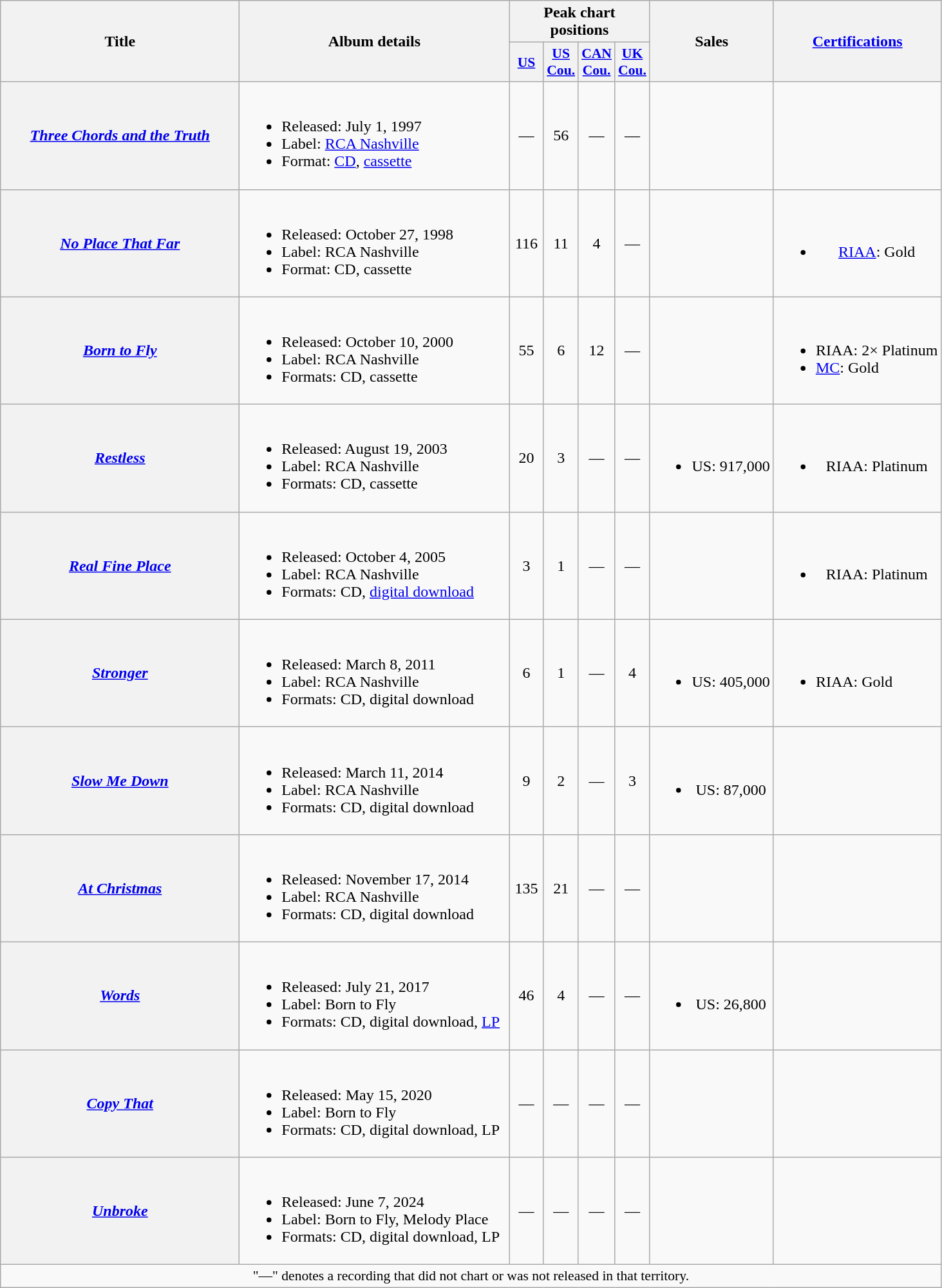<table class="wikitable plainrowheaders" style="text-align:center;" border="1">
<tr>
<th scope="col" rowspan="2" style="width:15em;">Title</th>
<th scope="col" rowspan="2" style="width:17em;">Album details</th>
<th scope="col" colspan="4">Peak chart positions</th>
<th scope="col" rowspan="2">Sales</th>
<th scope="col" rowspan="2"><a href='#'>Certifications</a></th>
</tr>
<tr>
<th scope="col" style="width:2em;font-size:90%;"><a href='#'>US</a><br></th>
<th scope="col" style="width:2em;font-size:90%;"><a href='#'>US<br>Cou.</a><br></th>
<th scope="col" style="width:2em;font-size:90%;"><a href='#'>CAN<br>Cou.</a><br></th>
<th scope="col" style="width:2em;font-size:90%;"><a href='#'>UK<br>Cou.</a><br></th>
</tr>
<tr>
<th scope="row"><em><a href='#'>Three Chords and the Truth</a></em></th>
<td align="left"><br><ul><li>Released: July 1, 1997</li><li>Label: <a href='#'>RCA Nashville</a></li><li>Format: <a href='#'>CD</a>, <a href='#'>cassette</a></li></ul></td>
<td>—</td>
<td>56</td>
<td>—</td>
<td>—</td>
<td></td>
<td></td>
</tr>
<tr>
<th scope="row"><em><a href='#'>No Place That Far</a></em></th>
<td align="left"><br><ul><li>Released: October 27, 1998</li><li>Label: RCA Nashville</li><li>Format: CD, cassette</li></ul></td>
<td>116</td>
<td>11</td>
<td>4</td>
<td>—</td>
<td></td>
<td><br><ul><li><a href='#'>RIAA</a>: Gold</li></ul></td>
</tr>
<tr>
<th scope="row"><em><a href='#'>Born to Fly</a></em></th>
<td align="left"><br><ul><li>Released: October 10, 2000</li><li>Label: RCA Nashville</li><li>Formats: CD, cassette</li></ul></td>
<td>55</td>
<td>6</td>
<td>12</td>
<td>—</td>
<td></td>
<td align="left"><br><ul><li>RIAA: 2× Platinum</li><li><a href='#'>MC</a>: Gold</li></ul></td>
</tr>
<tr>
<th scope="row"><em><a href='#'>Restless</a></em></th>
<td align="left"><br><ul><li>Released: August 19, 2003</li><li>Label: RCA Nashville</li><li>Formats: CD, cassette</li></ul></td>
<td>20</td>
<td>3</td>
<td>—</td>
<td>—</td>
<td><br><ul><li>US: 917,000</li></ul></td>
<td><br><ul><li>RIAA: Platinum</li></ul></td>
</tr>
<tr>
<th scope="row"><em><a href='#'>Real Fine Place</a></em></th>
<td align="left"><br><ul><li>Released: October 4, 2005</li><li>Label: RCA Nashville</li><li>Formats: CD, <a href='#'>digital download</a></li></ul></td>
<td>3</td>
<td>1</td>
<td>—</td>
<td>—</td>
<td></td>
<td><br><ul><li>RIAA: Platinum</li></ul></td>
</tr>
<tr>
<th scope="row"><em><a href='#'>Stronger</a></em></th>
<td align="left"><br><ul><li>Released: March 8, 2011</li><li>Label: RCA Nashville</li><li>Formats: CD, digital download</li></ul></td>
<td>6</td>
<td>1</td>
<td>—</td>
<td>4</td>
<td><br><ul><li>US: 405,000</li></ul></td>
<td align="left"><br><ul><li>RIAA: Gold</li></ul></td>
</tr>
<tr>
<th scope="row"><em><a href='#'>Slow Me Down</a></em></th>
<td align="left"><br><ul><li>Released: March 11, 2014</li><li>Label: RCA Nashville</li><li>Formats: CD, digital download</li></ul></td>
<td>9</td>
<td>2</td>
<td>—</td>
<td>3</td>
<td><br><ul><li>US: 87,000</li></ul></td>
<td></td>
</tr>
<tr>
<th scope="row"><em><a href='#'>At Christmas</a></em></th>
<td align="left"><br><ul><li>Released: November 17, 2014</li><li>Label: RCA Nashville</li><li>Formats: CD, digital download</li></ul></td>
<td>135</td>
<td>21</td>
<td>—</td>
<td>—</td>
<td></td>
<td></td>
</tr>
<tr>
<th scope="row"><em><a href='#'>Words</a></em></th>
<td align="left"><br><ul><li>Released: July 21, 2017</li><li>Label: Born to Fly</li><li>Formats: CD, digital download, <a href='#'>LP</a></li></ul></td>
<td>46</td>
<td>4</td>
<td>—</td>
<td>—</td>
<td><br><ul><li>US: 26,800</li></ul></td>
<td></td>
</tr>
<tr>
<th scope="row"><em><a href='#'>Copy That</a></em></th>
<td align="left"><br><ul><li>Released: May 15, 2020</li><li>Label: Born to Fly</li><li>Formats: CD, digital download, LP</li></ul></td>
<td>—</td>
<td>—</td>
<td>—</td>
<td>—</td>
<td></td>
<td></td>
</tr>
<tr>
<th scope="row"><em><a href='#'>Unbroke</a></em></th>
<td align="left"><br><ul><li>Released: June 7, 2024</li><li>Label: Born to Fly, Melody Place</li><li>Formats: CD, digital download, LP</li></ul></td>
<td>—</td>
<td>—</td>
<td>—</td>
<td>—</td>
<td></td>
<td></td>
</tr>
<tr>
<td colspan="8" style="font-size:90%">"—" denotes a recording that did not chart or was not released in that territory.</td>
</tr>
</table>
